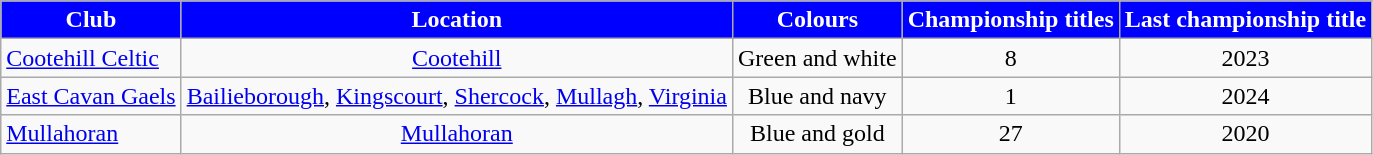<table class="wikitable sortable" style="text-align:center">
<tr>
<th style="background:blue;color:white" scope="col">Club</th>
<th style="background:blue;color:white" scope="col">Location</th>
<th style="background:blue;color:white" scope="col">Colours</th>
<th style="background:blue;color:white" scope="col">Championship titles</th>
<th style="background:blue;color:white" scope="col">Last championship title</th>
</tr>
<tr>
<td style="text-align:left"> <a href='#'>Cootehill Celtic</a></td>
<td><a href='#'>Cootehill</a></td>
<td>Green and white</td>
<td>8</td>
<td>2023</td>
</tr>
<tr>
<td style="text-align:left"> <a href='#'>East Cavan Gaels</a></td>
<td><a href='#'>Bailieborough</a>, <a href='#'>Kingscourt</a>, <a href='#'>Shercock</a>, <a href='#'>Mullagh</a>, <a href='#'>Virginia</a></td>
<td>Blue and navy</td>
<td>1</td>
<td>2024</td>
</tr>
<tr>
<td style="text-align:left"> <a href='#'>Mullahoran</a></td>
<td><a href='#'>Mullahoran</a></td>
<td>Blue and gold</td>
<td>27</td>
<td>2020</td>
</tr>
</table>
